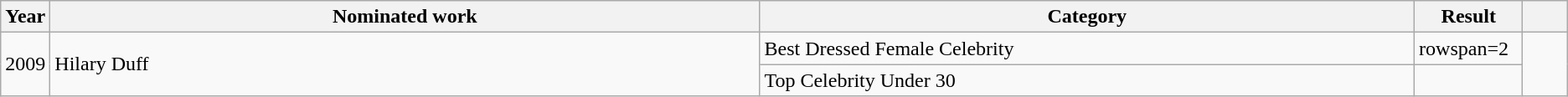<table class="wikitable sortable">
<tr>
<th scope="col" style="width:1em;">Year</th>
<th scope="col" style="width:39em;">Nominated work</th>
<th scope="col" style="width:36em;">Category</th>
<th scope="col" style="width:5em;">Result</th>
<th scope="col" style="width:2em;" class="unsortable"></th>
</tr>
<tr>
<td rowspan=2>2009</td>
<td rowspan=2>Hilary Duff</td>
<td>Best Dressed Female Celebrity</td>
<td>rowspan=2 </td>
<td style="text-align:center;" rowspan=2></td>
</tr>
<tr>
<td>Top Celebrity Under 30</td>
</tr>
</table>
